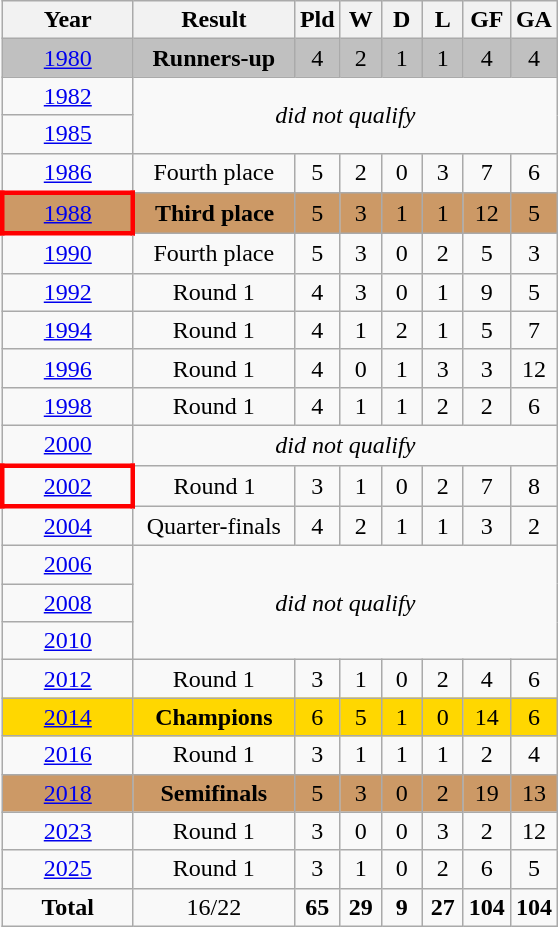<table class="wikitable" style="text-align: center">
<tr>
<th width=80>Year</th>
<th width=100>Result</th>
<th width=20>Pld</th>
<th width=20>W</th>
<th width=20>D</th>
<th width=20>L</th>
<th width=20>GF</th>
<th width=20>GA</th>
</tr>
<tr bgcolor=silver>
<td> <a href='#'>1980</a></td>
<td><strong>Runners-up</strong></td>
<td>4</td>
<td>2</td>
<td>1</td>
<td>1</td>
<td>4</td>
<td>4</td>
</tr>
<tr>
<td> <a href='#'>1982</a></td>
<td colspan=7 rowspan=2><em>did not qualify</em></td>
</tr>
<tr>
<td> <a href='#'>1985</a></td>
</tr>
<tr>
<td> <a href='#'>1986</a></td>
<td>Fourth place</td>
<td>5</td>
<td>2</td>
<td>0</td>
<td>3</td>
<td>7</td>
<td>6</td>
</tr>
<tr bgcolor="#cc9966">
<td style="border: 3px solid red"> <a href='#'>1988</a></td>
<td><strong>Third place</strong></td>
<td>5</td>
<td>3</td>
<td>1</td>
<td>1</td>
<td>12</td>
<td>5</td>
</tr>
<tr>
<td> <a href='#'>1990</a></td>
<td>Fourth place</td>
<td>5</td>
<td>3</td>
<td>0</td>
<td>2</td>
<td>5</td>
<td>3</td>
</tr>
<tr>
<td> <a href='#'>1992</a></td>
<td>Round 1</td>
<td>4</td>
<td>3</td>
<td>0</td>
<td>1</td>
<td>9</td>
<td>5</td>
</tr>
<tr>
<td> <a href='#'>1994</a></td>
<td>Round 1</td>
<td>4</td>
<td>1</td>
<td>2</td>
<td>1</td>
<td>5</td>
<td>7</td>
</tr>
<tr>
<td> <a href='#'>1996</a></td>
<td>Round 1</td>
<td>4</td>
<td>0</td>
<td>1</td>
<td>3</td>
<td>3</td>
<td>12</td>
</tr>
<tr>
<td> <a href='#'>1998</a></td>
<td>Round 1</td>
<td>4</td>
<td>1</td>
<td>1</td>
<td>2</td>
<td>2</td>
<td>6</td>
</tr>
<tr>
<td> <a href='#'>2000</a></td>
<td colspan=7><em>did not qualify</em></td>
</tr>
<tr>
<td style="border: 3px solid red"> <a href='#'>2002</a></td>
<td>Round 1</td>
<td>3</td>
<td>1</td>
<td>0</td>
<td>2</td>
<td>7</td>
<td>8</td>
</tr>
<tr>
<td> <a href='#'>2004</a></td>
<td>Quarter-finals</td>
<td>4</td>
<td>2</td>
<td>1</td>
<td>1</td>
<td>3</td>
<td>2</td>
</tr>
<tr>
<td> <a href='#'>2006</a></td>
<td colspan=7 rowspan=3><em>did not qualify</em></td>
</tr>
<tr>
<td> <a href='#'>2008</a></td>
</tr>
<tr>
<td> <a href='#'>2010</a></td>
</tr>
<tr>
<td> <a href='#'>2012</a></td>
<td>Round 1</td>
<td>3</td>
<td>1</td>
<td>0</td>
<td>2</td>
<td>4</td>
<td>6</td>
</tr>
<tr bgcolor=gold>
<td> <a href='#'>2014</a></td>
<td><strong>Champions</strong></td>
<td>6</td>
<td>5</td>
<td>1</td>
<td>0</td>
<td>14</td>
<td>6</td>
</tr>
<tr>
<td> <a href='#'>2016</a></td>
<td>Round 1</td>
<td>3</td>
<td>1</td>
<td>1</td>
<td>1</td>
<td>2</td>
<td>4</td>
</tr>
<tr bgcolor="#cc9966">
<td> <a href='#'>2018</a></td>
<td><strong>Semifinals</strong></td>
<td>5</td>
<td>3</td>
<td>0</td>
<td>2</td>
<td>19</td>
<td>13</td>
</tr>
<tr>
<td> <a href='#'>2023</a></td>
<td>Round 1</td>
<td>3</td>
<td>0</td>
<td>0</td>
<td>3</td>
<td>2</td>
<td>12</td>
</tr>
<tr>
<td> <a href='#'>2025</a></td>
<td>Round 1</td>
<td>3</td>
<td>1</td>
<td>0</td>
<td>2</td>
<td>6</td>
<td>5</td>
</tr>
<tr>
<td><strong>Total</strong></td>
<td>16/22</td>
<td><strong>65</strong></td>
<td><strong>29</strong></td>
<td><strong>9</strong></td>
<td><strong>27</strong></td>
<td><strong>104</strong></td>
<td><strong>104</strong></td>
</tr>
</table>
